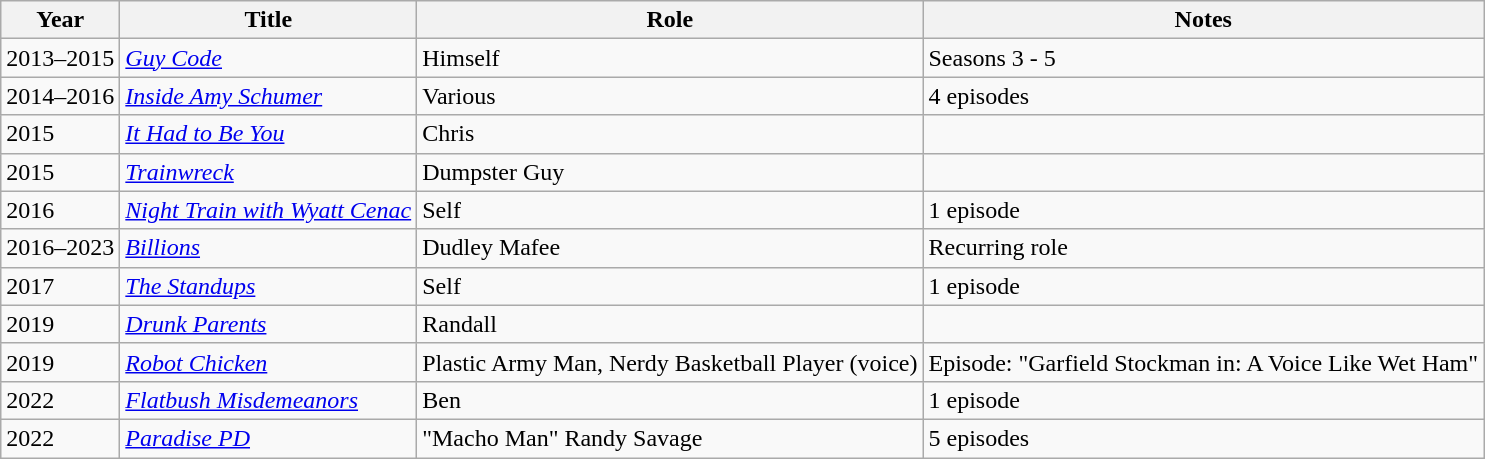<table class="wikitable sortable">
<tr>
<th>Year</th>
<th>Title</th>
<th>Role</th>
<th>Notes</th>
</tr>
<tr>
<td>2013–2015</td>
<td><em><a href='#'>Guy Code</a></em></td>
<td>Himself</td>
<td>Seasons 3 - 5</td>
</tr>
<tr>
<td>2014–2016</td>
<td><em><a href='#'>Inside Amy Schumer</a></em></td>
<td>Various</td>
<td>4 episodes</td>
</tr>
<tr>
<td>2015</td>
<td><em><a href='#'>It Had to Be You</a></em></td>
<td>Chris</td>
<td></td>
</tr>
<tr>
<td>2015</td>
<td><em><a href='#'>Trainwreck</a></em></td>
<td>Dumpster Guy</td>
<td></td>
</tr>
<tr>
<td>2016</td>
<td><em><a href='#'>Night Train with Wyatt Cenac</a></em></td>
<td>Self</td>
<td>1 episode</td>
</tr>
<tr>
<td>2016–2023</td>
<td><em><a href='#'>Billions</a></em></td>
<td>Dudley Mafee</td>
<td>Recurring role</td>
</tr>
<tr>
<td>2017</td>
<td><em><a href='#'>The Standups</a></em></td>
<td>Self</td>
<td>1 episode</td>
</tr>
<tr>
<td>2019</td>
<td><em><a href='#'>Drunk Parents</a></em></td>
<td>Randall</td>
<td></td>
</tr>
<tr>
<td>2019</td>
<td><em><a href='#'>Robot Chicken</a></em></td>
<td>Plastic Army Man, Nerdy Basketball Player (voice)</td>
<td>Episode: "Garfield Stockman in: A Voice Like Wet Ham"</td>
</tr>
<tr>
<td>2022</td>
<td><em><a href='#'>Flatbush Misdemeanors</a></em></td>
<td>Ben</td>
<td>1 episode</td>
</tr>
<tr>
<td>2022</td>
<td><em><a href='#'>Paradise PD</a></em></td>
<td>"Macho Man" Randy Savage</td>
<td>5 episodes</td>
</tr>
</table>
